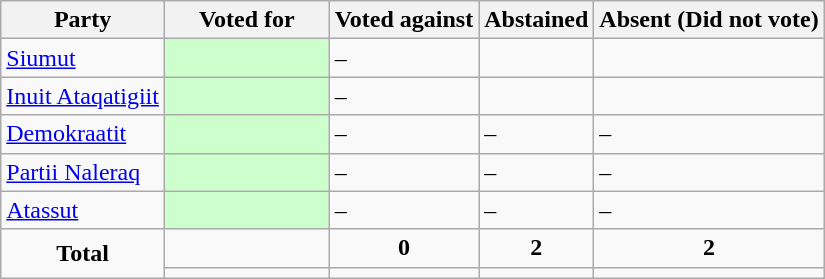<table class="wikitable">
<tr>
<th>Party</th>
<th style="width:20%;">Voted for</th>
<th>Voted against</th>
<th>Abstained</th>
<th>Absent (Did not vote)</th>
</tr>
<tr>
<td> <a href='#'>Siumut</a></td>
<td style="background-color:#CCFFCC;"></td>
<td>–</td>
<td></td>
<td></td>
</tr>
<tr>
<td> <a href='#'>Inuit Ataqatigiit</a></td>
<td style="background-color:#CCFFCC;"></td>
<td>–</td>
<td></td>
<td></td>
</tr>
<tr>
<td> <a href='#'>Demokraatit</a></td>
<td style="background-color:#CCFFCC;"></td>
<td>–</td>
<td>–</td>
<td>–</td>
</tr>
<tr>
<td> <a href='#'>Partii Naleraq</a></td>
<td style="background-color:#CCFFCC;"></td>
<td>–</td>
<td>–</td>
<td>–</td>
</tr>
<tr>
<td> <a href='#'>Atassut</a></td>
<td style="background-color:#CCFFCC;"></td>
<td>–</td>
<td>–</td>
<td>–</td>
</tr>
<tr>
<td style="text-align:center;" rowspan="2"><strong>Total</strong></td>
<td></td>
<td style="text-align:center;"><strong>0</strong></td>
<td style="text-align:center;"><strong>2</strong></td>
<td style="text-align:center;"><strong>2</strong></td>
</tr>
<tr>
<td style="text-align:center;"></td>
<td style="text-align:center;"></td>
<td style="text-align:center;"></td>
<td style="text-align:center;"></td>
</tr>
</table>
